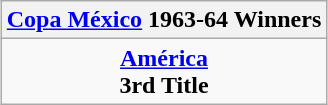<table class="wikitable" style="text-align: center; margin: 0 auto;">
<tr>
<th><a href='#'>Copa México</a> 1963-64 Winners</th>
</tr>
<tr>
<td><strong><a href='#'>América</a></strong><br><strong>3rd Title</strong></td>
</tr>
</table>
